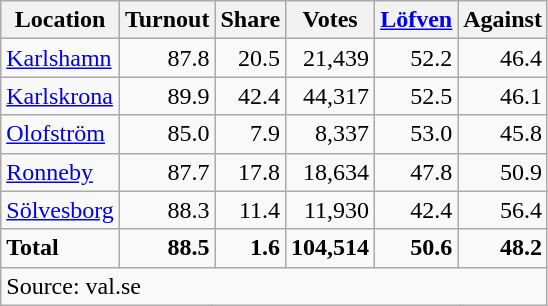<table class="wikitable sortable" style=text-align:right>
<tr>
<th>Location</th>
<th>Turnout</th>
<th>Share</th>
<th>Votes</th>
<th><a href='#'>Löfven</a></th>
<th>Against</th>
</tr>
<tr>
<td align=left><a href='#'>Karlshamn</a></td>
<td>87.8</td>
<td>20.5</td>
<td>21,439</td>
<td>52.2</td>
<td>46.4</td>
</tr>
<tr>
<td align=left><a href='#'>Karlskrona</a></td>
<td>89.9</td>
<td>42.4</td>
<td>44,317</td>
<td>52.5</td>
<td>46.1</td>
</tr>
<tr>
<td align=left><a href='#'>Olofström</a></td>
<td>85.0</td>
<td>7.9</td>
<td>8,337</td>
<td>53.0</td>
<td>45.8</td>
</tr>
<tr>
<td align=left><a href='#'>Ronneby</a></td>
<td>87.7</td>
<td>17.8</td>
<td>18,634</td>
<td>47.8</td>
<td>50.9</td>
</tr>
<tr>
<td align=left><a href='#'>Sölvesborg</a></td>
<td>88.3</td>
<td>11.4</td>
<td>11,930</td>
<td>42.4</td>
<td>56.4</td>
</tr>
<tr>
<td align=left><strong>Total</strong></td>
<td><strong>88.5</strong></td>
<td><strong>1.6</strong></td>
<td><strong>104,514</strong></td>
<td><strong>50.6</strong></td>
<td><strong>48.2</strong></td>
</tr>
<tr>
<td align=left colspan=6>Source: val.se</td>
</tr>
</table>
